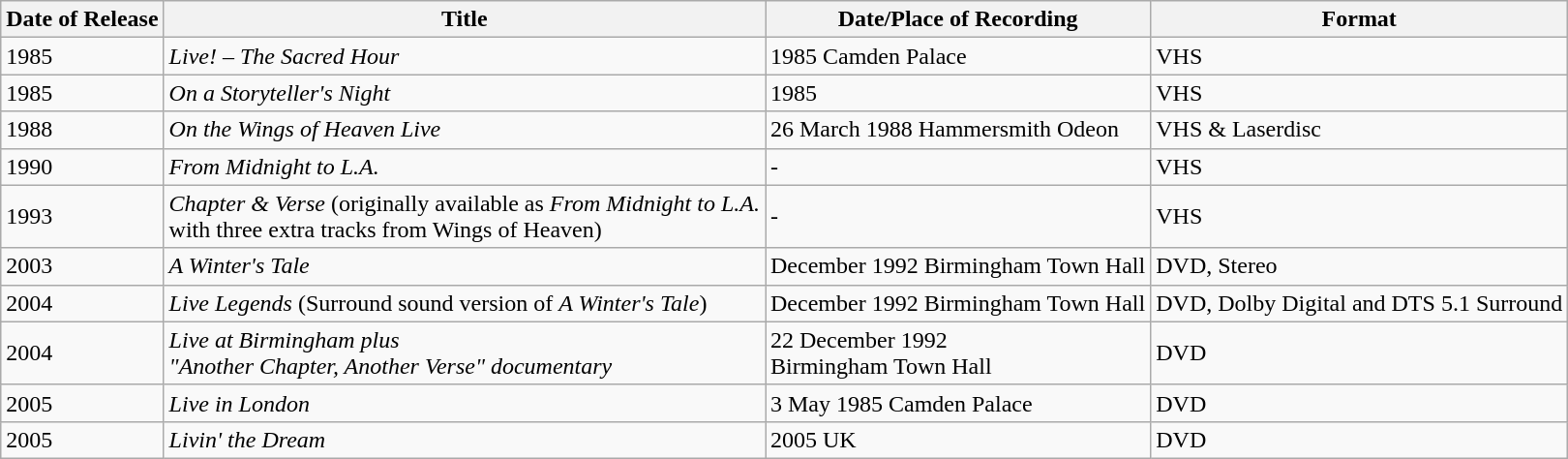<table class="wikitable">
<tr>
<th>Date of Release</th>
<th>Title</th>
<th>Date/Place of Recording</th>
<th>Format</th>
</tr>
<tr>
<td>1985</td>
<td><em>Live! – The Sacred Hour</em></td>
<td>1985 Camden Palace</td>
<td>VHS</td>
</tr>
<tr>
<td>1985</td>
<td><em>On a Storyteller's Night</em></td>
<td>1985</td>
<td>VHS</td>
</tr>
<tr>
<td>1988</td>
<td><em>On the Wings of Heaven Live</em></td>
<td>26 March 1988 Hammersmith Odeon</td>
<td>VHS & Laserdisc</td>
</tr>
<tr>
<td>1990</td>
<td><em>From Midnight to L.A.</em></td>
<td>-</td>
<td>VHS</td>
</tr>
<tr>
<td>1993</td>
<td><em>Chapter & Verse</em> (originally available as <em>From Midnight to L.A.</em> <br>with three extra tracks from Wings of Heaven)</td>
<td>-</td>
<td>VHS</td>
</tr>
<tr>
<td>2003</td>
<td><em>A Winter's Tale</em></td>
<td>December 1992 Birmingham Town Hall</td>
<td>DVD, Stereo</td>
</tr>
<tr>
<td>2004</td>
<td><em>Live Legends</em> (Surround sound version of <em>A Winter's Tale</em>)</td>
<td>December 1992 Birmingham Town Hall</td>
<td>DVD, Dolby Digital and DTS 5.1 Surround</td>
</tr>
<tr>
<td>2004</td>
<td><em>Live at Birmingham plus <br>"Another Chapter, Another Verse" documentary</em></td>
<td>22 December 1992 <br>Birmingham Town Hall</td>
<td>DVD</td>
</tr>
<tr>
<td>2005</td>
<td><em>Live in London</em></td>
<td>3 May 1985 Camden Palace</td>
<td>DVD</td>
</tr>
<tr>
<td>2005</td>
<td><em>Livin' the Dream</em></td>
<td>2005 UK</td>
<td>DVD</td>
</tr>
</table>
